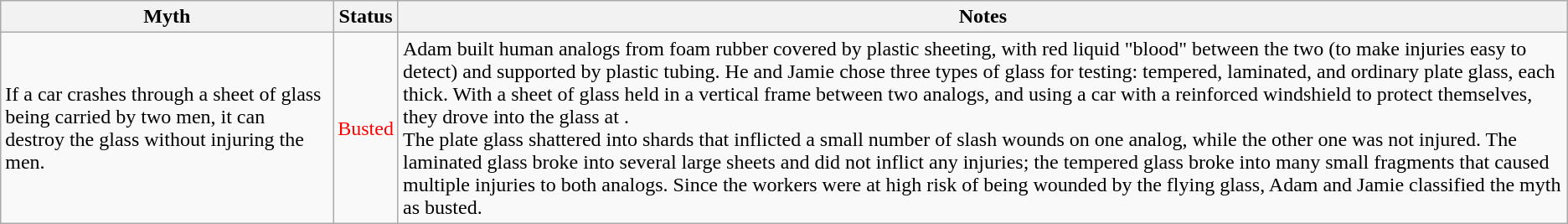<table class="wikitable plainrowheaders">
<tr>
<th scope"col">Myth</th>
<th scope"col">Status</th>
<th scope"col">Notes</th>
</tr>
<tr>
<td scope"row">If a car crashes through a sheet of glass being carried by two men, it can destroy the glass without injuring the men.</td>
<td style="color:red">Busted</td>
<td>Adam built human analogs from foam rubber covered by plastic sheeting, with red liquid "blood" between the two (to make injuries easy to detect) and supported by plastic tubing. He and Jamie chose three types of glass for testing: tempered, laminated, and ordinary plate glass, each  thick. With a sheet of glass held in a vertical frame between two analogs, and using a car with a reinforced windshield to protect themselves, they drove into the glass at .<br>The plate glass shattered into shards that inflicted a small number of slash wounds on one analog, while the other one was not injured. The laminated glass broke into several large sheets and did not inflict any injuries; the tempered glass broke into many small fragments that caused multiple injuries to both analogs. Since the workers were at high risk of being wounded by the flying glass, Adam and Jamie classified the myth as busted.</td>
</tr>
</table>
